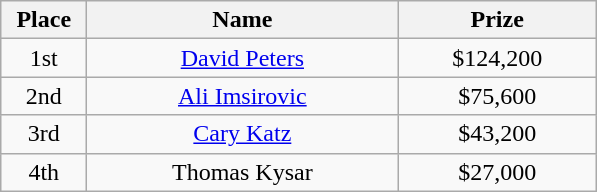<table class="wikitable">
<tr>
<th width="50">Place</th>
<th width="200">Name</th>
<th width="125">Prize</th>
</tr>
<tr>
<td align = "center">1st</td>
<td align = "center"> <a href='#'>David Peters</a></td>
<td align = "center">$124,200</td>
</tr>
<tr>
<td align = "center">2nd</td>
<td align = "center"> <a href='#'>Ali Imsirovic</a></td>
<td align = "center">$75,600</td>
</tr>
<tr>
<td align = "center">3rd</td>
<td align = "center"> <a href='#'>Cary Katz</a></td>
<td align = "center">$43,200</td>
</tr>
<tr>
<td align = "center">4th</td>
<td align = "center"> Thomas Kysar</td>
<td align = "center">$27,000</td>
</tr>
</table>
